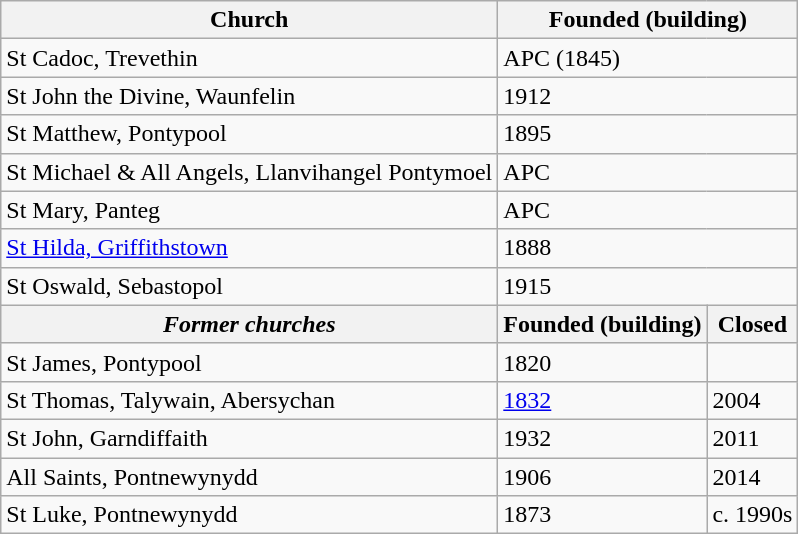<table class="wikitable">
<tr>
<th>Church</th>
<th colspan="2">Founded (building)</th>
</tr>
<tr>
<td>St Cadoc, Trevethin</td>
<td colspan="2">APC (1845)</td>
</tr>
<tr>
<td>St John the Divine, Waunfelin</td>
<td colspan="2">1912</td>
</tr>
<tr>
<td>St Matthew, Pontypool</td>
<td colspan="2">1895</td>
</tr>
<tr>
<td>St Michael & All Angels, Llanvihangel Pontymoel</td>
<td colspan="2">APC</td>
</tr>
<tr>
<td>St Mary, Panteg</td>
<td colspan="2">APC</td>
</tr>
<tr>
<td><a href='#'>St Hilda, Griffithstown</a></td>
<td colspan="2">1888</td>
</tr>
<tr>
<td>St Oswald, Sebastopol</td>
<td colspan="2">1915</td>
</tr>
<tr>
<th><em>Former churches</em></th>
<th>Founded (building)</th>
<th>Closed</th>
</tr>
<tr>
<td>St James, Pontypool</td>
<td>1820</td>
<td></td>
</tr>
<tr>
<td>St Thomas, Talywain, Abersychan</td>
<td><a href='#'>1832</a></td>
<td>2004</td>
</tr>
<tr>
<td>St John, Garndiffaith</td>
<td>1932</td>
<td>2011</td>
</tr>
<tr>
<td>All Saints, Pontnewynydd</td>
<td>1906</td>
<td>2014</td>
</tr>
<tr>
<td>St Luke, Pontnewynydd</td>
<td>1873</td>
<td>c. 1990s</td>
</tr>
</table>
